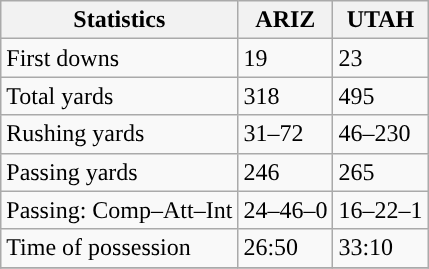<table class="wikitable" style="float: left;">
<tr>
<th>Statistics</th>
<th>ARIZ</th>
<th>UTAH</th>
</tr>
<tr>
<td>First downs</td>
<td>19</td>
<td>23</td>
</tr>
<tr>
<td>Total yards</td>
<td>318</td>
<td>495</td>
</tr>
<tr>
<td>Rushing yards</td>
<td>31–72</td>
<td>46–230</td>
</tr>
<tr>
<td>Passing yards</td>
<td>246</td>
<td>265</td>
</tr>
<tr>
<td>Passing: Comp–Att–Int</td>
<td>24–46–0</td>
<td>16–22–1</td>
</tr>
<tr>
<td>Time of possession</td>
<td>26:50</td>
<td>33:10</td>
</tr>
<tr>
</tr>
</table>
